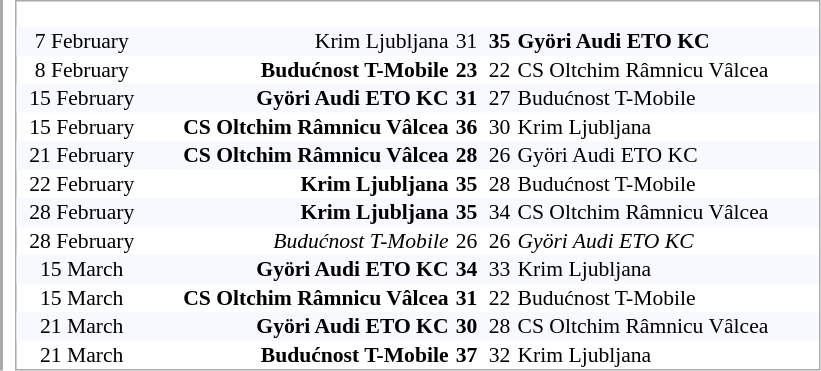<table border="0" cellpadding="0" cellspacing="8" style="border:0px solid #AAAAAA;font-size:90%">
<tr>
<td valign="top" style="border:1px solid #AAAAAA"><br></td>
<td valign="top" style="border:1px solid #AAAAAA"><br><table border="0" cellspacing="0" cellpadding="1">
<tr align="center" bgcolor="#F8F8FF">
<td width="85">7 February</td>
<td width="200" align=right>Krim Ljubljana </td>
<td width="20">31</td>
<td width="20"><strong>35</strong></td>
<td width="200" align=left> <strong>Györi Audi ETO KC</strong></td>
</tr>
<tr align="center">
<td width="85">8 February</td>
<td width="200" align=right><strong>Budućnost T-Mobile</strong> </td>
<td width="20"><strong>23</strong></td>
<td width="20">22</td>
<td width="200" align=left> CS Oltchim Râmnicu Vâlcea</td>
</tr>
<tr align="center" bgcolor="#F8F8FF">
<td width="85">15 February</td>
<td width="200" align=right><strong>Györi Audi ETO KC</strong> </td>
<td width="20"><strong>31</strong></td>
<td width="20">27</td>
<td width="200" align=left> Budućnost T-Mobile</td>
</tr>
<tr align="center">
<td width="85">15 February</td>
<td width="200" align=right><strong>CS Oltchim Râmnicu Vâlcea</strong> </td>
<td width="20"><strong>36</strong></td>
<td width="20">30</td>
<td width="200" align=left> Krim Ljubljana</td>
</tr>
<tr align="center" bgcolor="#F8F8FF">
<td width="85">21 February</td>
<td width="200" align=right><strong>CS Oltchim Râmnicu Vâlcea</strong> </td>
<td width="20"><strong>28</strong></td>
<td width="20">26</td>
<td width="200" align=left> Györi Audi ETO KC</td>
</tr>
<tr align="center">
<td width="85">22 February</td>
<td width="200" align=right><strong>Krim Ljubljana</strong> </td>
<td width="20"><strong>35</strong></td>
<td width="20">28</td>
<td width="200" align=left> Budućnost T-Mobile</td>
</tr>
<tr align="center" bgcolor="#F8F8FF">
<td width="85">28 February</td>
<td width="200" align=right><strong>Krim Ljubljana</strong> </td>
<td width="20"><strong>35</strong></td>
<td width="20">34</td>
<td width="200" align=left> CS Oltchim Râmnicu Vâlcea</td>
</tr>
<tr align="center">
<td width="85">28 February</td>
<td width="200" align=right><em>Budućnost T-Mobile</em> </td>
<td width="20">26</td>
<td width="20">26</td>
<td width="200" align=left> <em>Györi Audi ETO KC</em></td>
</tr>
<tr align="center" bgcolor="#F8F8FF">
<td width="85">15 March</td>
<td width="200" align=right><strong>Györi Audi ETO KC</strong> </td>
<td width="20"><strong>34</strong></td>
<td width="20">33</td>
<td width="200" align=left> Krim Ljubljana</td>
</tr>
<tr align="center">
<td width="85">15 March</td>
<td width="200" align=right><strong>CS Oltchim Râmnicu Vâlcea</strong> </td>
<td width="20"><strong>31</strong></td>
<td width="20">22</td>
<td width="200" align=left> Budućnost T-Mobile</td>
</tr>
<tr align="center" bgcolor="#F8F8FF">
<td width="85">21 March</td>
<td width="200" align=right><strong>Györi Audi ETO KC</strong> </td>
<td width="20"><strong>30</strong></td>
<td width="20">28</td>
<td width="200" align=left> CS Oltchim Râmnicu Vâlcea</td>
</tr>
<tr align="center">
<td width="85">21 March</td>
<td width="200" align=right><strong>Budućnost T-Mobile</strong> </td>
<td width="20"><strong>37</strong></td>
<td width="20">32</td>
<td width="200" align=left> Krim Ljubljana</td>
</tr>
</table>
</td>
</tr>
</table>
